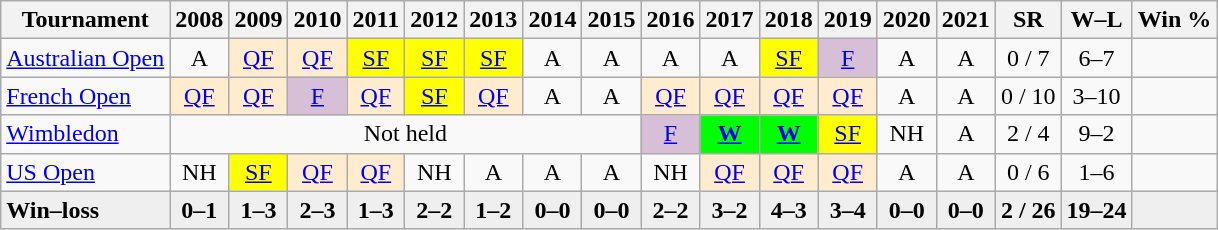<table class=wikitable style=text-align:center>
<tr>
<th>Tournament</th>
<th>2008</th>
<th>2009</th>
<th>2010</th>
<th>2011</th>
<th>2012</th>
<th>2013</th>
<th>2014</th>
<th>2015</th>
<th>2016</th>
<th>2017</th>
<th>2018</th>
<th>2019</th>
<th>2020</th>
<th>2021</th>
<th>SR</th>
<th>W–L</th>
<th>Win %</th>
</tr>
<tr>
<td alight=left><a href='#'>Australian Open</a></td>
<td>A</td>
<td bgcolor=ffebcd><a href='#'>QF</a></td>
<td bgcolor=ffebcd><a href='#'>QF</a></td>
<td bgcolor="yellow"><a href='#'>SF</a></td>
<td bgcolor="yellow"><a href='#'>SF</a></td>
<td bgcolor="yellow"><a href='#'>SF</a></td>
<td>A</td>
<td>A</td>
<td>A</td>
<td>A</td>
<td bgcolor="yellow"><a href='#'>SF</a></td>
<td bgcolor="thistle"><a href='#'>F</a></td>
<td>A</td>
<td>A</td>
<td>0 / 7</td>
<td>6–7</td>
<td></td>
</tr>
<tr>
<td align=left><a href='#'>French Open</a></td>
<td bgcolor=ffebcd><a href='#'>QF</a></td>
<td bgcolor=ffebcd><a href='#'>QF</a></td>
<td bgcolor="thistle"><a href='#'>F</a></td>
<td bgcolor=ffebcd><a href='#'>QF</a></td>
<td bgcolor="yellow"><a href='#'>SF</a></td>
<td bgcolor=ffebcd><a href='#'>QF</a></td>
<td>A</td>
<td>A</td>
<td bgcolor=ffebcd><a href='#'>QF</a></td>
<td bgcolor=ffebcd><a href='#'>QF</a></td>
<td bgcolor=ffebcd><a href='#'>QF</a></td>
<td bgcolor=ffebcd><a href='#'>QF</a></td>
<td>A</td>
<td>A</td>
<td>0 / 10</td>
<td>3–10</td>
<td></td>
</tr>
<tr>
<td align=left><a href='#'>Wimbledon</a></td>
<td colspan="8">Not held</td>
<td bgcolor="thistle"><a href='#'>F</a></td>
<td bgcolor="lime"><a href='#'><strong>W</strong></a></td>
<td bgcolor="lime"><a href='#'><strong>W</strong></a></td>
<td bgcolor="yellow"><a href='#'>SF</a></td>
<td>NH</td>
<td>A</td>
<td>2 / 4</td>
<td>9–2</td>
<td></td>
</tr>
<tr>
<td align=left><a href='#'>US Open</a></td>
<td>NH</td>
<td bgcolor="yellow"><a href='#'>SF</a></td>
<td bgcolor=ffebcd><a href='#'>QF</a></td>
<td bgcolor=ffebcd><a href='#'>QF</a></td>
<td>NH</td>
<td>A</td>
<td>A</td>
<td>A</td>
<td>NH</td>
<td bgcolor=ffebcd><a href='#'>QF</a></td>
<td bgcolor=ffebcd><a href='#'>QF</a></td>
<td bgcolor=ffebcd><a href='#'>QF</a></td>
<td>A</td>
<td>A</td>
<td>0 / 6</td>
<td>1–6</td>
<td></td>
</tr>
<tr style="font-weight:bold; background:#efefef;">
<td style="text-align:left">Win–loss</td>
<td>0–1</td>
<td>1–3</td>
<td>2–3</td>
<td>1–3</td>
<td>2–2</td>
<td>1–2</td>
<td>0–0</td>
<td>0–0</td>
<td>2–2</td>
<td>3–2</td>
<td>4–3</td>
<td>3–4</td>
<td>0–0</td>
<td>0–0</td>
<td>2 / 26</td>
<td>19–24</td>
<td></td>
</tr>
</table>
